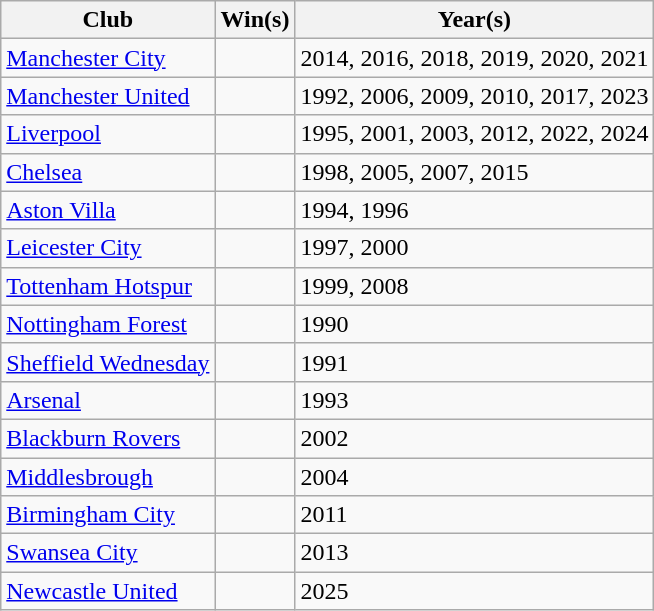<table class="wikitable sortable">
<tr>
<th>Club</th>
<th>Win(s)</th>
<th>Year(s)</th>
</tr>
<tr>
<td><a href='#'>Manchester City</a></td>
<td align="center"></td>
<td>2014, 2016, 2018, 2019, 2020, 2021</td>
</tr>
<tr>
<td><a href='#'>Manchester United</a></td>
<td align="center"></td>
<td>1992, 2006, 2009, 2010, 2017, 2023</td>
</tr>
<tr>
<td><a href='#'>Liverpool</a></td>
<td align="center"></td>
<td>1995, 2001, 2003, 2012, 2022, 2024</td>
</tr>
<tr>
<td><a href='#'>Chelsea</a></td>
<td align="center"></td>
<td>1998, 2005, 2007, 2015</td>
</tr>
<tr>
<td><a href='#'>Aston Villa</a></td>
<td align="center"></td>
<td>1994, 1996</td>
</tr>
<tr>
<td><a href='#'>Leicester City</a></td>
<td align="center"></td>
<td>1997, 2000</td>
</tr>
<tr>
<td><a href='#'>Tottenham Hotspur</a></td>
<td align="center"></td>
<td>1999, 2008</td>
</tr>
<tr>
<td><a href='#'>Nottingham Forest</a></td>
<td align="center"></td>
<td>1990</td>
</tr>
<tr>
<td><a href='#'>Sheffield Wednesday</a></td>
<td align="center"></td>
<td>1991</td>
</tr>
<tr>
<td><a href='#'>Arsenal</a></td>
<td align="center"></td>
<td>1993</td>
</tr>
<tr>
<td><a href='#'>Blackburn Rovers</a></td>
<td align="center"></td>
<td>2002</td>
</tr>
<tr>
<td><a href='#'>Middlesbrough</a></td>
<td align="center"></td>
<td>2004</td>
</tr>
<tr>
<td><a href='#'>Birmingham City</a></td>
<td align="center"></td>
<td>2011</td>
</tr>
<tr>
<td><a href='#'>Swansea City</a></td>
<td align="center"></td>
<td>2013</td>
</tr>
<tr>
<td><a href='#'>Newcastle United</a></td>
<td align="center"></td>
<td>2025</td>
</tr>
</table>
